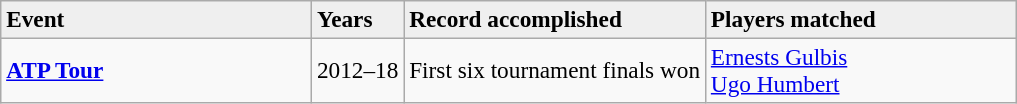<table class=wikitable style=font-size:97%>
<tr bgcolor="#efefef">
<td width=200><strong>Event</strong></td>
<td><strong>Years</strong></td>
<td><strong>Record accomplished</strong></td>
<td width="200"><strong>Players matched</strong></td>
</tr>
<tr>
<td><strong><a href='#'>ATP Tour</a></strong></td>
<td>2012–18</td>
<td>First six tournament finals won</td>
<td><a href='#'>Ernests Gulbis</a><br><a href='#'>Ugo Humbert</a></td>
</tr>
</table>
